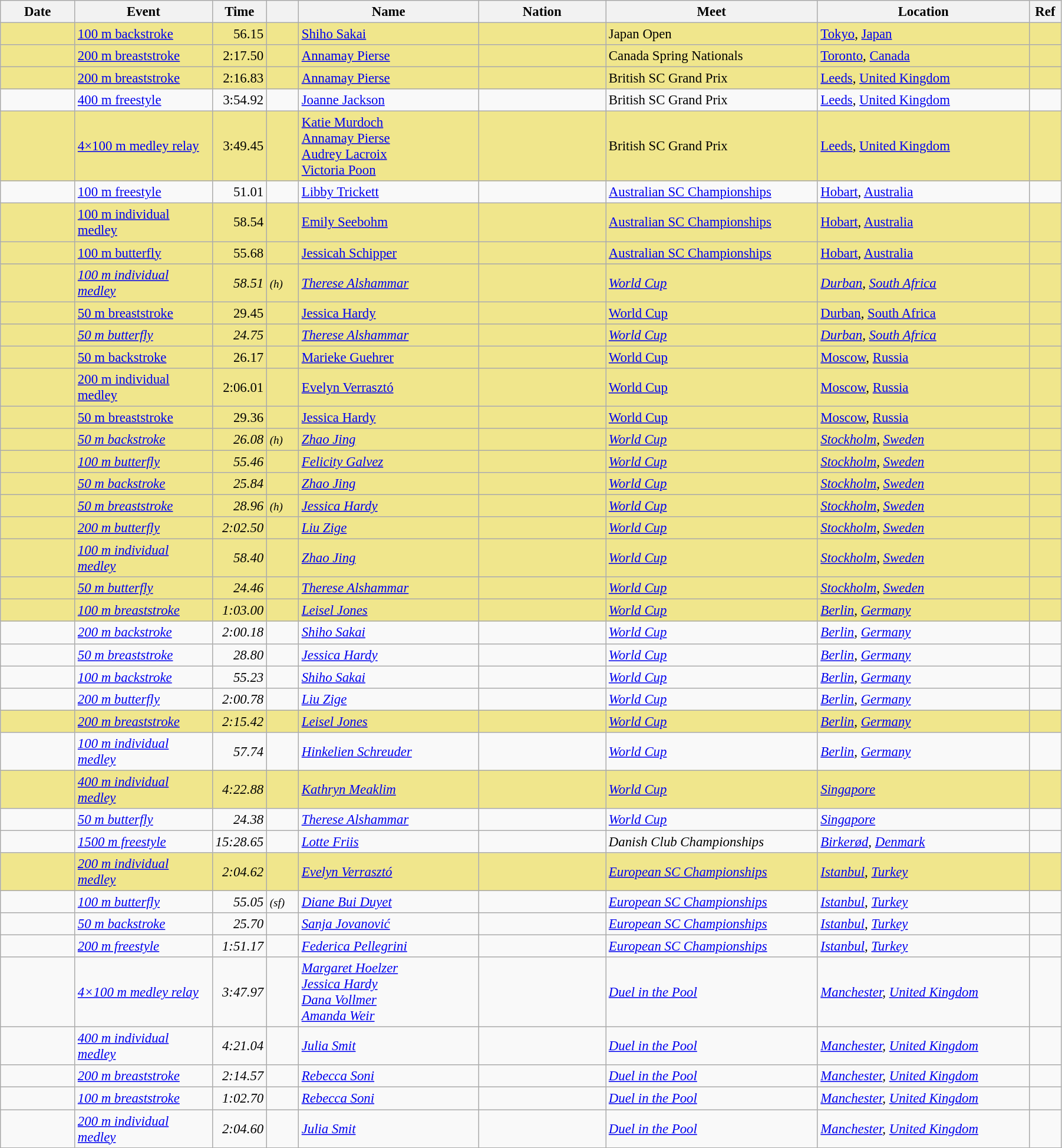<table class="wikitable sortable" style="font-size: 95%;" width="95%">
<tr>
<th width="7%">Date</th>
<th width="13%">Event</th>
<th width="5%" class="unsortable">Time</th>
<th width="3%" class="unsortable"></th>
<th width="17%">Name</th>
<th width="12%">Nation</th>
<th width="20%">Meet</th>
<th width="20%">Location</th>
<th width="3%" class="unsortable">Ref</th>
</tr>
<tr bgcolor="khaki">
<td></td>
<td><a href='#'>100 m backstroke</a></td>
<td align="right">56.15</td>
<td></td>
<td><a href='#'>Shiho Sakai</a></td>
<td></td>
<td>Japan Open</td>
<td> <a href='#'>Tokyo</a>, <a href='#'>Japan</a></td>
<td align="center"></td>
</tr>
<tr bgcolor="khaki">
<td></td>
<td><a href='#'>200 m breaststroke</a></td>
<td align="right">2:17.50</td>
<td></td>
<td><a href='#'>Annamay Pierse</a></td>
<td></td>
<td>Canada Spring Nationals</td>
<td> <a href='#'>Toronto</a>, <a href='#'>Canada</a></td>
<td align="center"></td>
</tr>
<tr bgcolor="khaki">
<td></td>
<td><a href='#'>200 m breaststroke</a></td>
<td align="right">2:16.83</td>
<td></td>
<td><a href='#'>Annamay Pierse</a></td>
<td></td>
<td>British SC Grand Prix</td>
<td> <a href='#'>Leeds</a>, <a href='#'>United Kingdom</a></td>
<td align="center"></td>
</tr>
<tr>
<td></td>
<td><a href='#'>400 m freestyle</a></td>
<td align="right">3:54.92</td>
<td></td>
<td><a href='#'>Joanne Jackson</a></td>
<td></td>
<td>British SC Grand Prix</td>
<td> <a href='#'>Leeds</a>, <a href='#'>United Kingdom</a></td>
<td align="center"></td>
</tr>
<tr bgcolor="khaki">
<td></td>
<td><a href='#'>4×100 m medley relay</a></td>
<td align="right">3:49.45</td>
<td></td>
<td><a href='#'>Katie Murdoch</a><br><a href='#'>Annamay Pierse</a><br><a href='#'>Audrey Lacroix</a><br><a href='#'>Victoria Poon</a></td>
<td></td>
<td>British SC Grand Prix</td>
<td> <a href='#'>Leeds</a>, <a href='#'>United Kingdom</a></td>
<td align="center"></td>
</tr>
<tr>
<td></td>
<td><a href='#'>100 m freestyle</a></td>
<td align="right">51.01</td>
<td></td>
<td><a href='#'>Libby Trickett</a></td>
<td></td>
<td><a href='#'>Australian SC Championships</a></td>
<td> <a href='#'>Hobart</a>, <a href='#'>Australia</a></td>
<td align="center"></td>
</tr>
<tr bgcolor="khaki">
<td></td>
<td><a href='#'>100 m individual medley</a></td>
<td align="right">58.54</td>
<td></td>
<td><a href='#'>Emily Seebohm</a></td>
<td></td>
<td><a href='#'>Australian SC Championships</a></td>
<td> <a href='#'>Hobart</a>, <a href='#'>Australia</a></td>
<td align="center"></td>
</tr>
<tr bgcolor="khaki">
<td></td>
<td><a href='#'>100 m butterfly</a></td>
<td align="right">55.68</td>
<td></td>
<td><a href='#'>Jessicah Schipper</a></td>
<td></td>
<td><a href='#'>Australian SC Championships</a></td>
<td> <a href='#'>Hobart</a>, <a href='#'>Australia</a></td>
<td align="center"></td>
</tr>
<tr style="font-style:italic" bgcolor="khaki">
<td></td>
<td><a href='#'>100 m individual medley</a></td>
<td align="right">58.51</td>
<td><small>(h)</small></td>
<td><a href='#'>Therese Alshammar</a></td>
<td></td>
<td><a href='#'>World Cup</a></td>
<td> <a href='#'>Durban</a>, <a href='#'>South Africa</a></td>
<td align="center"></td>
</tr>
<tr bgcolor="khaki">
<td></td>
<td><a href='#'>50 m breaststroke</a></td>
<td align="right">29.45</td>
<td></td>
<td><a href='#'>Jessica Hardy</a></td>
<td></td>
<td><a href='#'>World Cup</a></td>
<td> <a href='#'>Durban</a>, <a href='#'>South Africa</a></td>
<td align="center"></td>
</tr>
<tr style="font-style:italic" bgcolor="khaki">
<td></td>
<td><a href='#'>50 m butterfly</a></td>
<td align="right">24.75</td>
<td></td>
<td><a href='#'>Therese Alshammar</a></td>
<td></td>
<td><a href='#'>World Cup</a></td>
<td> <a href='#'>Durban</a>, <a href='#'>South Africa</a></td>
<td align="center"></td>
</tr>
<tr bgcolor="khaki">
<td></td>
<td><a href='#'>50 m backstroke</a></td>
<td align="right">26.17</td>
<td></td>
<td><a href='#'>Marieke Guehrer</a></td>
<td></td>
<td><a href='#'>World Cup</a></td>
<td> <a href='#'>Moscow</a>, <a href='#'>Russia</a></td>
<td align="center"></td>
</tr>
<tr bgcolor="khaki">
<td></td>
<td><a href='#'>200 m individual medley</a></td>
<td align="right">2:06.01</td>
<td></td>
<td><a href='#'>Evelyn Verrasztó</a></td>
<td></td>
<td><a href='#'>World Cup</a></td>
<td> <a href='#'>Moscow</a>, <a href='#'>Russia</a></td>
<td align="center"></td>
</tr>
<tr bgcolor="khaki">
<td></td>
<td><a href='#'>50 m breaststroke</a></td>
<td align="right">29.36</td>
<td></td>
<td><a href='#'>Jessica Hardy</a></td>
<td></td>
<td><a href='#'>World Cup</a></td>
<td> <a href='#'>Moscow</a>, <a href='#'>Russia</a></td>
<td align="center"></td>
</tr>
<tr style="font-style:italic" bgcolor="khaki">
<td></td>
<td><a href='#'>50 m backstroke</a></td>
<td align="right">26.08</td>
<td><small>(h)</small></td>
<td><a href='#'>Zhao Jing</a></td>
<td></td>
<td><a href='#'>World Cup</a></td>
<td> <a href='#'>Stockholm</a>, <a href='#'>Sweden</a></td>
<td align="center"></td>
</tr>
<tr style="font-style:italic" bgcolor="khaki">
<td></td>
<td><a href='#'>100 m butterfly</a></td>
<td align="right">55.46</td>
<td></td>
<td><a href='#'>Felicity Galvez</a></td>
<td></td>
<td><a href='#'>World Cup</a></td>
<td> <a href='#'>Stockholm</a>, <a href='#'>Sweden</a></td>
<td align="center"></td>
</tr>
<tr style="font-style:italic" bgcolor="khaki">
<td></td>
<td><a href='#'>50 m backstroke</a></td>
<td align="right">25.84</td>
<td></td>
<td><a href='#'>Zhao Jing</a></td>
<td></td>
<td><a href='#'>World Cup</a></td>
<td> <a href='#'>Stockholm</a>, <a href='#'>Sweden</a></td>
<td align="center"></td>
</tr>
<tr style="font-style:italic" bgcolor="khaki">
<td></td>
<td><a href='#'>50 m breaststroke</a></td>
<td align="right">28.96</td>
<td><small>(h)</small></td>
<td><a href='#'>Jessica Hardy</a></td>
<td></td>
<td><a href='#'>World Cup</a></td>
<td> <a href='#'>Stockholm</a>, <a href='#'>Sweden</a></td>
<td align="center"></td>
</tr>
<tr style="font-style:italic" bgcolor="khaki">
<td></td>
<td><a href='#'>200 m butterfly</a></td>
<td align="right">2:02.50</td>
<td></td>
<td><a href='#'>Liu Zige</a></td>
<td></td>
<td><a href='#'>World Cup</a></td>
<td> <a href='#'>Stockholm</a>, <a href='#'>Sweden</a></td>
<td align="center"></td>
</tr>
<tr style="font-style:italic" bgcolor="khaki">
<td></td>
<td><a href='#'>100 m individual medley</a></td>
<td align="right">58.40</td>
<td></td>
<td><a href='#'>Zhao Jing</a></td>
<td></td>
<td><a href='#'>World Cup</a></td>
<td> <a href='#'>Stockholm</a>, <a href='#'>Sweden</a></td>
<td align="center"></td>
</tr>
<tr style="font-style:italic" bgcolor="khaki">
<td></td>
<td><a href='#'>50 m butterfly</a></td>
<td align="right">24.46</td>
<td></td>
<td><a href='#'>Therese Alshammar</a></td>
<td></td>
<td><a href='#'>World Cup</a></td>
<td> <a href='#'>Stockholm</a>, <a href='#'>Sweden</a></td>
<td align="center"></td>
</tr>
<tr style="font-style:italic" bgcolor="khaki">
<td></td>
<td><a href='#'>100 m breaststroke</a></td>
<td align="right">1:03.00</td>
<td></td>
<td><a href='#'>Leisel Jones</a></td>
<td></td>
<td><a href='#'>World Cup</a></td>
<td> <a href='#'>Berlin</a>, <a href='#'>Germany</a></td>
<td align="center"></td>
</tr>
<tr style="font-style:italic">
<td></td>
<td><a href='#'>200 m backstroke</a></td>
<td align="right">2:00.18</td>
<td></td>
<td><a href='#'>Shiho Sakai</a></td>
<td></td>
<td><a href='#'>World Cup</a></td>
<td> <a href='#'>Berlin</a>, <a href='#'>Germany</a></td>
<td align="center"></td>
</tr>
<tr style="font-style:italic">
<td></td>
<td><a href='#'>50 m breaststroke</a></td>
<td align="right">28.80</td>
<td></td>
<td><a href='#'>Jessica Hardy</a></td>
<td></td>
<td><a href='#'>World Cup</a></td>
<td> <a href='#'>Berlin</a>, <a href='#'>Germany</a></td>
<td align="center"></td>
</tr>
<tr style="font-style:italic">
<td></td>
<td><a href='#'>100 m backstroke</a></td>
<td align="right">55.23</td>
<td></td>
<td><a href='#'>Shiho Sakai</a></td>
<td></td>
<td><a href='#'>World Cup</a></td>
<td> <a href='#'>Berlin</a>, <a href='#'>Germany</a></td>
<td align="center"></td>
</tr>
<tr style="font-style:italic">
<td></td>
<td><a href='#'>200 m butterfly</a></td>
<td align="right">2:00.78</td>
<td></td>
<td><a href='#'>Liu Zige</a></td>
<td></td>
<td><a href='#'>World Cup</a></td>
<td> <a href='#'>Berlin</a>, <a href='#'>Germany</a></td>
<td align="center"></td>
</tr>
<tr style="font-style:italic" bgcolor="khaki">
<td></td>
<td><a href='#'>200 m breaststroke</a></td>
<td align="right">2:15.42</td>
<td></td>
<td><a href='#'>Leisel Jones</a></td>
<td></td>
<td><a href='#'>World Cup</a></td>
<td> <a href='#'>Berlin</a>, <a href='#'>Germany</a></td>
<td align="center"></td>
</tr>
<tr style="font-style:italic">
<td></td>
<td><a href='#'>100 m individual medley</a></td>
<td align="right">57.74</td>
<td></td>
<td><a href='#'>Hinkelien Schreuder</a></td>
<td></td>
<td><a href='#'>World Cup</a></td>
<td> <a href='#'>Berlin</a>, <a href='#'>Germany</a></td>
<td align="center"></td>
</tr>
<tr style="font-style:italic" bgcolor="khaki">
<td></td>
<td><a href='#'>400 m individual medley</a></td>
<td align="right">4:22.88</td>
<td></td>
<td><a href='#'>Kathryn Meaklim</a></td>
<td></td>
<td><a href='#'>World Cup</a></td>
<td> <a href='#'>Singapore</a></td>
<td align="center"></td>
</tr>
<tr style="font-style:italic">
<td></td>
<td><a href='#'>50 m butterfly</a></td>
<td align="right">24.38</td>
<td></td>
<td><a href='#'>Therese Alshammar</a></td>
<td></td>
<td><a href='#'>World Cup</a></td>
<td> <a href='#'>Singapore</a></td>
<td align="center"></td>
</tr>
<tr style="font-style:italic">
<td></td>
<td><a href='#'>1500 m freestyle</a></td>
<td align="right">15:28.65</td>
<td></td>
<td><a href='#'>Lotte Friis</a></td>
<td></td>
<td>Danish Club Championships</td>
<td> <a href='#'>Birkerød</a>, <a href='#'>Denmark</a></td>
<td align="center"></td>
</tr>
<tr style="font-style:italic" bgcolor="khaki">
<td></td>
<td><a href='#'>200 m individual medley</a></td>
<td align="right">2:04.62</td>
<td></td>
<td><a href='#'>Evelyn Verrasztó</a></td>
<td></td>
<td><a href='#'>European SC Championships</a></td>
<td> <a href='#'>Istanbul</a>, <a href='#'>Turkey</a></td>
<td align="center"></td>
</tr>
<tr style="font-style:italic">
<td></td>
<td><a href='#'>100 m butterfly</a></td>
<td align="right">55.05</td>
<td><small>(sf)</small></td>
<td><a href='#'>Diane Bui Duyet</a></td>
<td></td>
<td><a href='#'>European SC Championships</a></td>
<td> <a href='#'>Istanbul</a>, <a href='#'>Turkey</a></td>
<td align="center"></td>
</tr>
<tr style="font-style:italic">
<td></td>
<td><a href='#'>50 m backstroke</a></td>
<td align="right">25.70</td>
<td></td>
<td><a href='#'>Sanja Jovanović</a></td>
<td></td>
<td><a href='#'>European SC Championships</a></td>
<td> <a href='#'>Istanbul</a>, <a href='#'>Turkey</a></td>
<td align="center"></td>
</tr>
<tr style="font-style:italic">
<td></td>
<td><a href='#'>200 m freestyle</a></td>
<td align="right">1:51.17</td>
<td></td>
<td><a href='#'>Federica Pellegrini</a></td>
<td></td>
<td><a href='#'>European SC Championships</a></td>
<td> <a href='#'>Istanbul</a>, <a href='#'>Turkey</a></td>
<td align="center"></td>
</tr>
<tr style="font-style:italic">
<td></td>
<td><a href='#'>4×100 m medley relay</a></td>
<td align="right">3:47.97</td>
<td></td>
<td><a href='#'>Margaret Hoelzer</a><br><a href='#'>Jessica Hardy</a><br><a href='#'>Dana Vollmer</a><br><a href='#'>Amanda Weir</a></td>
<td></td>
<td><a href='#'>Duel in the Pool</a></td>
<td> <a href='#'>Manchester</a>, <a href='#'>United Kingdom</a></td>
<td align="center"></td>
</tr>
<tr style="font-style:italic">
<td></td>
<td><a href='#'>400 m individual medley</a></td>
<td align="right">4:21.04</td>
<td></td>
<td><a href='#'>Julia Smit</a></td>
<td></td>
<td><a href='#'>Duel in the Pool</a></td>
<td> <a href='#'>Manchester</a>, <a href='#'>United Kingdom</a></td>
<td align="center"></td>
</tr>
<tr style="font-style:italic">
<td></td>
<td><a href='#'>200 m breaststroke</a></td>
<td align="right">2:14.57</td>
<td></td>
<td><a href='#'>Rebecca Soni</a></td>
<td></td>
<td><a href='#'>Duel in the Pool</a></td>
<td> <a href='#'>Manchester</a>, <a href='#'>United Kingdom</a></td>
<td align="center"></td>
</tr>
<tr style="font-style:italic">
<td></td>
<td><a href='#'>100 m breaststroke</a></td>
<td align="right">1:02.70</td>
<td></td>
<td><a href='#'>Rebecca Soni</a></td>
<td></td>
<td><a href='#'>Duel in the Pool</a></td>
<td> <a href='#'>Manchester</a>, <a href='#'>United Kingdom</a></td>
<td align="center"></td>
</tr>
<tr style="font-style:italic">
<td></td>
<td><a href='#'>200 m individual medley</a></td>
<td align="right">2:04.60</td>
<td></td>
<td><a href='#'>Julia Smit</a></td>
<td></td>
<td><a href='#'>Duel in the Pool</a></td>
<td> <a href='#'>Manchester</a>, <a href='#'>United Kingdom</a></td>
<td align="center"></td>
</tr>
</table>
